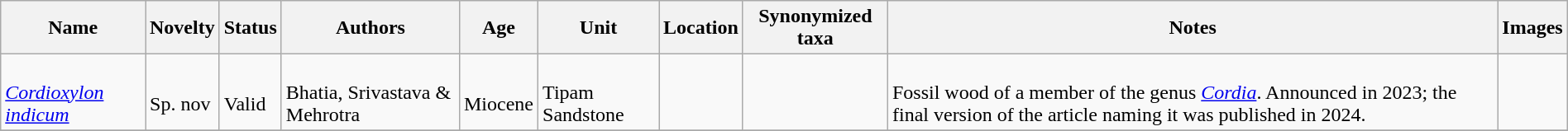<table class="wikitable sortable" align="center" width="100%">
<tr>
<th>Name</th>
<th>Novelty</th>
<th>Status</th>
<th>Authors</th>
<th>Age</th>
<th>Unit</th>
<th>Location</th>
<th>Synonymized taxa</th>
<th>Notes</th>
<th>Images</th>
</tr>
<tr>
<td><br><em><a href='#'>Cordioxylon indicum</a></em></td>
<td><br>Sp. nov</td>
<td><br>Valid</td>
<td><br>Bhatia, Srivastava & Mehrotra</td>
<td><br>Miocene</td>
<td><br>Tipam Sandstone</td>
<td><br></td>
<td></td>
<td><br>Fossil wood of a member of the genus <em><a href='#'>Cordia</a></em>. Announced in 2023; the final version of the article naming it was published in 2024.</td>
<td></td>
</tr>
<tr>
</tr>
</table>
